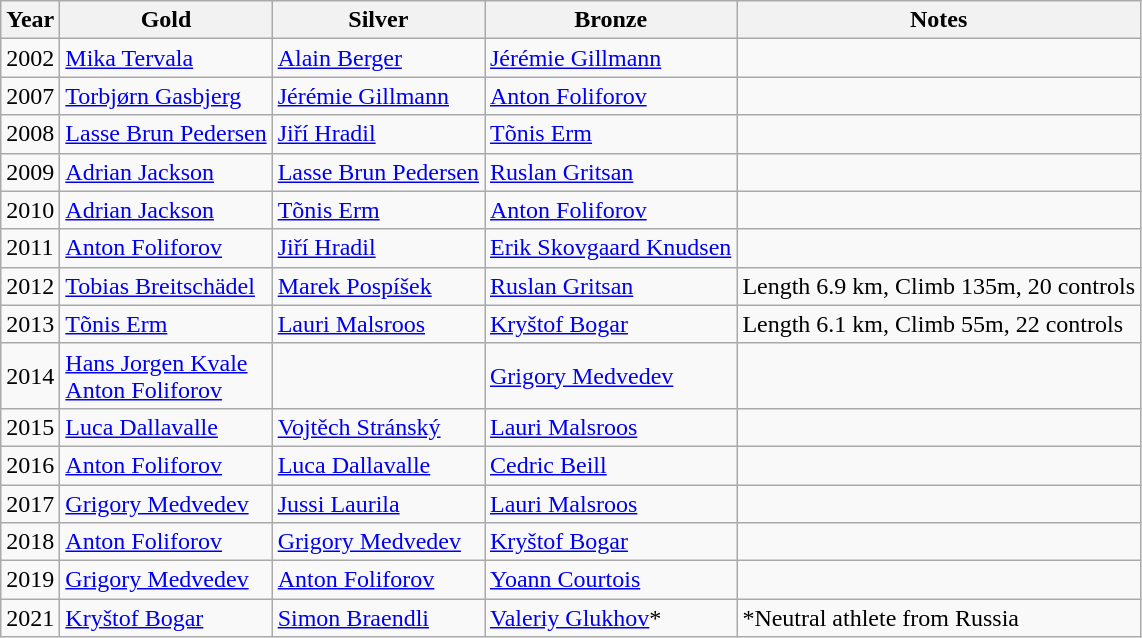<table class="wikitable">
<tr>
<th>Year</th>
<th>Gold</th>
<th>Silver</th>
<th>Bronze</th>
<th>Notes</th>
</tr>
<tr>
<td>2002</td>
<td> <a href='#'>Mika Tervala</a></td>
<td> <a href='#'>Alain Berger</a></td>
<td> <a href='#'>Jérémie Gillmann</a></td>
<td></td>
</tr>
<tr>
<td>2007</td>
<td> <a href='#'>Torbjørn Gasbjerg</a></td>
<td> <a href='#'>Jérémie Gillmann</a></td>
<td> <a href='#'>Anton Foliforov</a></td>
<td></td>
</tr>
<tr>
<td>2008</td>
<td> <a href='#'>Lasse Brun Pedersen</a></td>
<td> <a href='#'>Jiří Hradil</a></td>
<td> <a href='#'>Tõnis Erm</a></td>
<td></td>
</tr>
<tr>
<td>2009</td>
<td> <a href='#'>Adrian Jackson</a></td>
<td> <a href='#'>Lasse Brun Pedersen</a></td>
<td> <a href='#'>Ruslan Gritsan</a></td>
<td></td>
</tr>
<tr>
<td>2010</td>
<td> <a href='#'>Adrian Jackson</a></td>
<td> <a href='#'>Tõnis Erm</a></td>
<td> <a href='#'>Anton Foliforov</a></td>
<td></td>
</tr>
<tr>
<td>2011</td>
<td> <a href='#'>Anton Foliforov</a></td>
<td> <a href='#'>Jiří Hradil</a></td>
<td> <a href='#'>Erik Skovgaard Knudsen</a></td>
<td></td>
</tr>
<tr>
<td>2012</td>
<td> <a href='#'>Tobias Breitschädel</a></td>
<td> <a href='#'>Marek Pospíšek</a></td>
<td> <a href='#'>Ruslan Gritsan</a></td>
<td>Length 6.9 km, Climb 135m, 20 controls</td>
</tr>
<tr>
<td>2013</td>
<td> <a href='#'>Tõnis Erm</a></td>
<td> <a href='#'>Lauri Malsroos</a></td>
<td> <a href='#'>Kryštof Bogar</a></td>
<td>Length 6.1 km, Climb 55m, 22 controls</td>
</tr>
<tr>
<td>2014</td>
<td> <a href='#'>Hans Jorgen Kvale</a> <br>  <a href='#'>Anton Foliforov</a></td>
<td></td>
<td> <a href='#'>Grigory Medvedev</a></td>
<td></td>
</tr>
<tr>
<td>2015</td>
<td> <a href='#'>Luca Dallavalle</a></td>
<td> <a href='#'>Vojtěch Stránský</a></td>
<td> <a href='#'>Lauri Malsroos</a></td>
<td></td>
</tr>
<tr>
<td>2016</td>
<td> <a href='#'>Anton Foliforov</a></td>
<td> <a href='#'>Luca Dallavalle</a></td>
<td> <a href='#'>Cedric Beill</a></td>
<td></td>
</tr>
<tr>
<td>2017</td>
<td> <a href='#'>Grigory Medvedev</a></td>
<td> <a href='#'>Jussi Laurila</a></td>
<td> <a href='#'>Lauri Malsroos</a></td>
<td></td>
</tr>
<tr>
<td>2018</td>
<td> <a href='#'>Anton Foliforov</a></td>
<td> <a href='#'>Grigory Medvedev</a></td>
<td> <a href='#'>Kryštof Bogar</a></td>
<td></td>
</tr>
<tr>
<td>2019</td>
<td> <a href='#'>Grigory Medvedev</a></td>
<td> <a href='#'>Anton Foliforov</a></td>
<td> <a href='#'>Yoann Courtois</a></td>
<td></td>
</tr>
<tr>
<td>2021</td>
<td> <a href='#'>Kryštof Bogar</a></td>
<td> <a href='#'>Simon Braendli</a></td>
<td> <a href='#'>Valeriy Glukhov</a>*</td>
<td>*Neutral athlete from Russia</td>
</tr>
</table>
